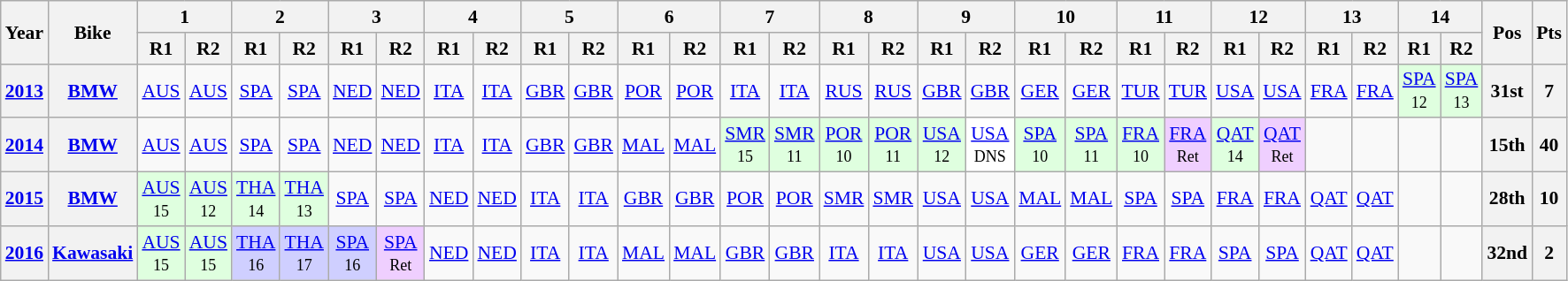<table class="wikitable" style="text-align:center; font-size:90%">
<tr>
<th valign="middle" rowspan=2>Year</th>
<th valign="middle" rowspan=2>Bike</th>
<th colspan=2>1</th>
<th colspan=2>2</th>
<th colspan=2>3</th>
<th colspan=2>4</th>
<th colspan=2>5</th>
<th colspan=2>6</th>
<th colspan=2>7</th>
<th colspan=2>8</th>
<th colspan=2>9</th>
<th colspan=2>10</th>
<th colspan=2>11</th>
<th colspan=2>12</th>
<th colspan=2>13</th>
<th colspan=2>14</th>
<th rowspan=2>Pos</th>
<th rowspan=2>Pts</th>
</tr>
<tr>
<th>R1</th>
<th>R2</th>
<th>R1</th>
<th>R2</th>
<th>R1</th>
<th>R2</th>
<th>R1</th>
<th>R2</th>
<th>R1</th>
<th>R2</th>
<th>R1</th>
<th>R2</th>
<th>R1</th>
<th>R2</th>
<th>R1</th>
<th>R2</th>
<th>R1</th>
<th>R2</th>
<th>R1</th>
<th>R2</th>
<th>R1</th>
<th>R2</th>
<th>R1</th>
<th>R2</th>
<th>R1</th>
<th>R2</th>
<th>R1</th>
<th>R2</th>
</tr>
<tr>
<th><a href='#'>2013</a></th>
<th><a href='#'>BMW</a></th>
<td><a href='#'>AUS</a></td>
<td><a href='#'>AUS</a></td>
<td><a href='#'>SPA</a></td>
<td><a href='#'>SPA</a></td>
<td><a href='#'>NED</a></td>
<td><a href='#'>NED</a></td>
<td><a href='#'>ITA</a></td>
<td><a href='#'>ITA</a></td>
<td><a href='#'>GBR</a></td>
<td><a href='#'>GBR</a></td>
<td><a href='#'>POR</a></td>
<td><a href='#'>POR</a></td>
<td><a href='#'>ITA</a></td>
<td><a href='#'>ITA</a></td>
<td><a href='#'>RUS</a></td>
<td><a href='#'>RUS</a></td>
<td><a href='#'>GBR</a></td>
<td><a href='#'>GBR</a></td>
<td><a href='#'>GER</a></td>
<td><a href='#'>GER</a></td>
<td><a href='#'>TUR</a></td>
<td><a href='#'>TUR</a></td>
<td><a href='#'>USA</a></td>
<td><a href='#'>USA</a></td>
<td><a href='#'>FRA</a></td>
<td><a href='#'>FRA</a></td>
<td style="background:#dfffdf;"><a href='#'>SPA</a><br><small>12</small></td>
<td style="background:#dfffdf;"><a href='#'>SPA</a><br><small>13</small></td>
<th>31st</th>
<th>7</th>
</tr>
<tr>
<th><a href='#'>2014</a></th>
<th><a href='#'>BMW</a></th>
<td><a href='#'>AUS</a></td>
<td><a href='#'>AUS</a></td>
<td><a href='#'>SPA</a></td>
<td><a href='#'>SPA</a></td>
<td><a href='#'>NED</a></td>
<td><a href='#'>NED</a></td>
<td><a href='#'>ITA</a></td>
<td><a href='#'>ITA</a></td>
<td><a href='#'>GBR</a></td>
<td><a href='#'>GBR</a></td>
<td><a href='#'>MAL</a></td>
<td><a href='#'>MAL</a></td>
<td style="background:#dfffdf;"><a href='#'>SMR</a><br><small>15</small></td>
<td style="background:#dfffdf;"><a href='#'>SMR</a><br><small>11</small></td>
<td style="background:#dfffdf;"><a href='#'>POR</a><br><small>10</small></td>
<td style="background:#dfffdf;"><a href='#'>POR</a><br><small>11</small></td>
<td style="background:#dfffdf;"><a href='#'>USA</a><br><small>12</small></td>
<td style="background:#FFFFFF;"><a href='#'>USA</a><br><small>DNS</small></td>
<td style="background:#dfffdf;"><a href='#'>SPA</a><br><small>10</small></td>
<td style="background:#dfffdf;"><a href='#'>SPA</a><br><small>11</small></td>
<td style="background:#dfffdf;"><a href='#'>FRA</a><br><small>10</small></td>
<td style="background:#efcfff;"><a href='#'>FRA</a><br><small>Ret</small></td>
<td style="background:#dfffdf;"><a href='#'>QAT</a><br><small>14</small></td>
<td style="background:#efcfff;"><a href='#'>QAT</a><br><small>Ret</small></td>
<td></td>
<td></td>
<td></td>
<td></td>
<th>15th</th>
<th>40</th>
</tr>
<tr>
<th><a href='#'>2015</a></th>
<th><a href='#'>BMW</a></th>
<td style="background:#dfffdf;"><a href='#'>AUS</a><br><small>15</small></td>
<td style="background:#dfffdf;"><a href='#'>AUS</a><br><small>12</small></td>
<td style="background:#dfffdf;"><a href='#'>THA</a><br><small>14</small></td>
<td style="background:#dfffdf;"><a href='#'>THA</a><br><small>13</small></td>
<td><a href='#'>SPA</a></td>
<td><a href='#'>SPA</a></td>
<td><a href='#'>NED</a></td>
<td><a href='#'>NED</a></td>
<td><a href='#'>ITA</a></td>
<td><a href='#'>ITA</a></td>
<td><a href='#'>GBR</a></td>
<td><a href='#'>GBR</a></td>
<td><a href='#'>POR</a></td>
<td><a href='#'>POR</a></td>
<td><a href='#'>SMR</a></td>
<td><a href='#'>SMR</a></td>
<td><a href='#'>USA</a></td>
<td><a href='#'>USA</a></td>
<td><a href='#'>MAL</a></td>
<td><a href='#'>MAL</a></td>
<td><a href='#'>SPA</a></td>
<td><a href='#'>SPA</a></td>
<td><a href='#'>FRA</a></td>
<td><a href='#'>FRA</a></td>
<td><a href='#'>QAT</a></td>
<td><a href='#'>QAT</a></td>
<td></td>
<td></td>
<th>28th</th>
<th>10</th>
</tr>
<tr>
<th><a href='#'>2016</a></th>
<th><a href='#'>Kawasaki</a></th>
<td style="background:#dfffdf;"><a href='#'>AUS</a><br><small>15</small></td>
<td style="background:#dfffdf;"><a href='#'>AUS</a><br><small>15</small></td>
<td style="background:#cfcfff;"><a href='#'>THA</a><br><small>16</small></td>
<td style="background:#cfcfff;"><a href='#'>THA</a><br><small>17</small></td>
<td style="background:#cfcfff;"><a href='#'>SPA</a><br><small>16</small></td>
<td style="background:#efcfff;"><a href='#'>SPA</a><br><small>Ret</small></td>
<td><a href='#'>NED</a></td>
<td><a href='#'>NED</a></td>
<td><a href='#'>ITA</a></td>
<td><a href='#'>ITA</a></td>
<td><a href='#'>MAL</a></td>
<td><a href='#'>MAL</a></td>
<td><a href='#'>GBR</a></td>
<td><a href='#'>GBR</a></td>
<td><a href='#'>ITA</a></td>
<td><a href='#'>ITA</a></td>
<td><a href='#'>USA</a></td>
<td><a href='#'>USA</a></td>
<td><a href='#'>GER</a></td>
<td><a href='#'>GER</a></td>
<td><a href='#'>FRA</a></td>
<td><a href='#'>FRA</a></td>
<td><a href='#'>SPA</a></td>
<td><a href='#'>SPA</a></td>
<td><a href='#'>QAT</a></td>
<td><a href='#'>QAT</a></td>
<td></td>
<td></td>
<th>32nd</th>
<th>2</th>
</tr>
</table>
